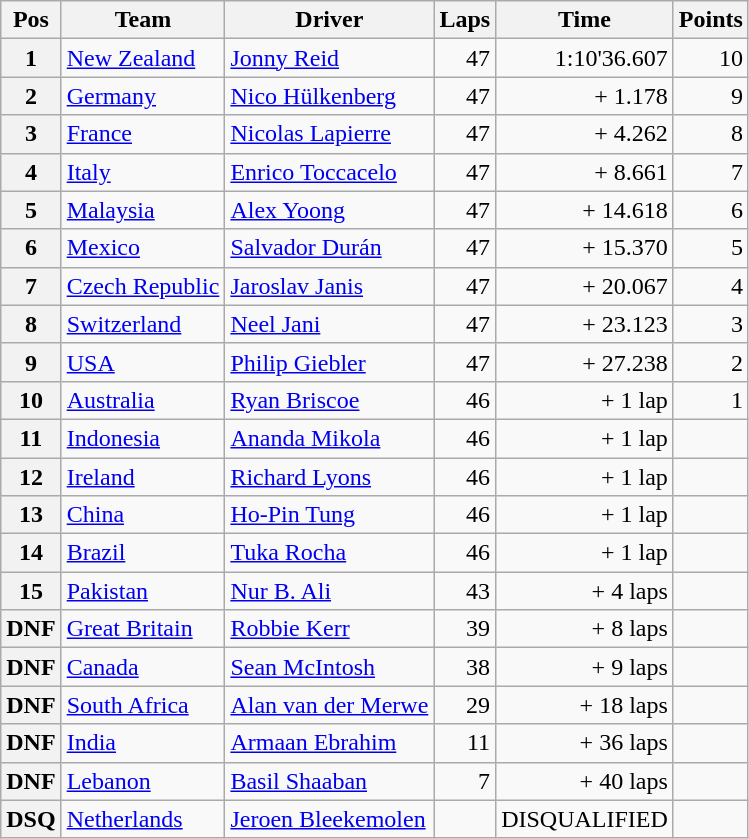<table class="wikitable">
<tr>
<th>Pos</th>
<th>Team</th>
<th>Driver</th>
<th>Laps</th>
<th>Time</th>
<th>Points</th>
</tr>
<tr>
<th>1</th>
<td> <a href='#'>New Zealand</a></td>
<td><a href='#'>Jonny Reid</a></td>
<td align="right">47</td>
<td align="right">1:10'36.607</td>
<td align="right">10</td>
</tr>
<tr>
<th>2</th>
<td> <a href='#'>Germany</a></td>
<td><a href='#'>Nico Hülkenberg</a></td>
<td align="right">47</td>
<td align="right">+ 1.178</td>
<td align="right">9</td>
</tr>
<tr>
<th>3</th>
<td> <a href='#'>France</a></td>
<td><a href='#'>Nicolas Lapierre</a></td>
<td align="right">47</td>
<td align="right">+ 4.262</td>
<td align="right">8</td>
</tr>
<tr>
<th>4</th>
<td> <a href='#'>Italy</a></td>
<td><a href='#'>Enrico Toccacelo</a></td>
<td align="right">47</td>
<td align="right">+ 8.661</td>
<td align="right">7</td>
</tr>
<tr>
<th>5</th>
<td> <a href='#'>Malaysia</a></td>
<td><a href='#'>Alex Yoong</a></td>
<td align="right">47</td>
<td align="right">+ 14.618</td>
<td align="right">6</td>
</tr>
<tr>
<th>6</th>
<td> <a href='#'>Mexico</a></td>
<td><a href='#'>Salvador Durán</a></td>
<td align="right">47</td>
<td align="right">+ 15.370</td>
<td align="right">5</td>
</tr>
<tr>
<th>7</th>
<td> <a href='#'>Czech Republic</a></td>
<td><a href='#'>Jaroslav Janis</a></td>
<td align="right">47</td>
<td align="right">+ 20.067</td>
<td align="right">4</td>
</tr>
<tr>
<th>8</th>
<td> <a href='#'>Switzerland</a></td>
<td><a href='#'>Neel Jani</a></td>
<td align="right">47</td>
<td align="right">+ 23.123</td>
<td align="right">3</td>
</tr>
<tr>
<th>9</th>
<td> <a href='#'>USA</a></td>
<td><a href='#'>Philip Giebler</a></td>
<td align="right">47</td>
<td align="right">+ 27.238</td>
<td align="right">2</td>
</tr>
<tr>
<th>10</th>
<td> <a href='#'>Australia</a></td>
<td><a href='#'>Ryan Briscoe</a></td>
<td align="right">46</td>
<td align="right">+ 1 lap</td>
<td align="right">1</td>
</tr>
<tr>
<th>11</th>
<td> <a href='#'>Indonesia</a></td>
<td><a href='#'>Ananda Mikola</a></td>
<td align="right">46</td>
<td align="right">+ 1 lap</td>
<td align="right"></td>
</tr>
<tr>
<th>12</th>
<td> <a href='#'>Ireland</a></td>
<td><a href='#'>Richard Lyons</a></td>
<td align="right">46</td>
<td align="right">+ 1 lap</td>
<td align="right"></td>
</tr>
<tr>
<th>13</th>
<td> <a href='#'>China</a></td>
<td><a href='#'>Ho-Pin Tung</a></td>
<td align="right">46</td>
<td align="right">+ 1 lap</td>
<td align="right"></td>
</tr>
<tr>
<th>14</th>
<td> <a href='#'>Brazil</a></td>
<td><a href='#'>Tuka Rocha</a></td>
<td align="right">46</td>
<td align="right">+ 1 lap</td>
<td align="right"></td>
</tr>
<tr>
<th>15</th>
<td> <a href='#'>Pakistan</a></td>
<td><a href='#'>Nur B. Ali</a></td>
<td align="right">43</td>
<td align="right">+ 4 laps</td>
<td align="right"></td>
</tr>
<tr>
<th>DNF</th>
<td> <a href='#'>Great Britain</a></td>
<td><a href='#'>Robbie Kerr</a></td>
<td align="right">39</td>
<td align="right">+ 8 laps</td>
<td align="right"></td>
</tr>
<tr>
<th>DNF</th>
<td> <a href='#'>Canada</a></td>
<td><a href='#'>Sean McIntosh</a></td>
<td align="right">38</td>
<td align="right">+ 9 laps</td>
<td align="right"></td>
</tr>
<tr>
<th>DNF</th>
<td> <a href='#'>South Africa</a></td>
<td><a href='#'>Alan van der Merwe</a></td>
<td align="right">29</td>
<td align="right">+ 18 laps</td>
<td align="right"></td>
</tr>
<tr>
<th>DNF</th>
<td> <a href='#'>India</a></td>
<td><a href='#'>Armaan Ebrahim</a></td>
<td align="right">11</td>
<td align="right">+ 36 laps</td>
<td align="right"></td>
</tr>
<tr>
<th>DNF</th>
<td> <a href='#'>Lebanon</a></td>
<td><a href='#'>Basil Shaaban</a></td>
<td align="right">7</td>
<td align="right">+ 40 laps</td>
<td align="right"></td>
</tr>
<tr>
<th>DSQ</th>
<td> <a href='#'>Netherlands</a></td>
<td><a href='#'>Jeroen Bleekemolen</a></td>
<td align="right"></td>
<td align="right">DISQUALIFIED</td>
<td align="right"></td>
</tr>
</table>
